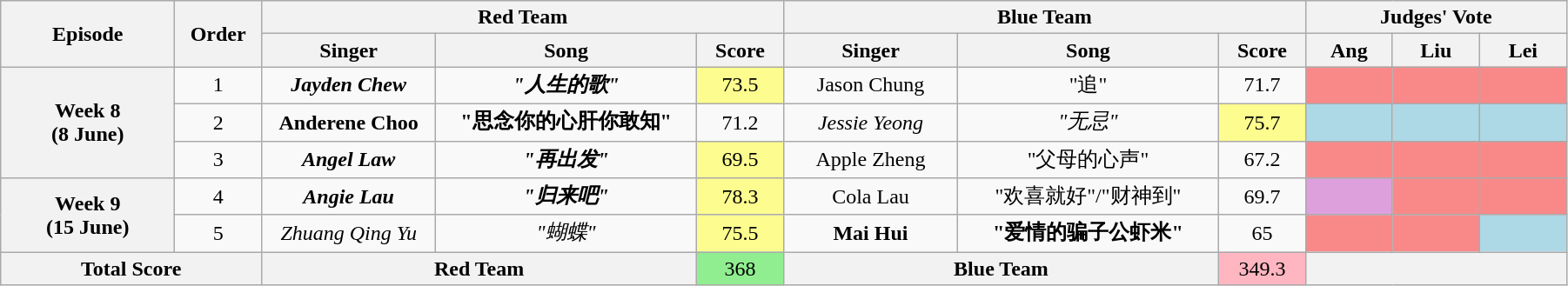<table class="wikitable" style="text-align: center; width:95%;">
<tr>
<th rowspan="3" style="width:10%;">Episode</th>
<th rowspan="3" style="width:5%;">Order</th>
<th colspan="3" rowspan="2">Red Team</th>
<th colspan="3" rowspan="2">Blue Team</th>
<th colspan="3">Judges' Vote</th>
</tr>
<tr>
<th rowspan="2" style="width:5%;">Ang</th>
<th rowspan="2" style="width:5%;">Liu</th>
<th rowspan="2" style="width:5%;">Lei</th>
</tr>
<tr>
<th style="width:10%;">Singer</th>
<th style="width:15%;">Song</th>
<th style="width:5%;">Score</th>
<th style="width:10%;">Singer</th>
<th style="width:15%;">Song</th>
<th style="width:5%;">Score</th>
</tr>
<tr>
<th rowspan="3">Week 8<br>(8 June)</th>
<td>1</td>
<td><strong><em>Jayden Chew</em></strong></td>
<td><strong><em>"人生的歌"</em></strong></td>
<td style="background:#fdfc8f;">73.5</td>
<td>Jason Chung</td>
<td>"追"</td>
<td>71.7</td>
<td style="background:#f98989;"></td>
<td style="background:#f98989;"></td>
<td style="background:#f98989;"></td>
</tr>
<tr>
<td>2</td>
<td><strong>Anderene Choo</strong></td>
<td><strong>"思念你的心肝你敢知"</strong></td>
<td>71.2</td>
<td><em>Jessie Yeong</em></td>
<td><em>"无忌"</em></td>
<td style="background:#fdfc8f;">75.7</td>
<td style="background:lightblue;"></td>
<td style="background:lightblue;"></td>
<td style="background:lightblue;"></td>
</tr>
<tr>
<td>3</td>
<td><strong><em>Angel Law</em></strong></td>
<td><strong><em>"再出发"</em></strong></td>
<td style="background:#fdfc8f;">69.5</td>
<td>Apple Zheng</td>
<td>"父母的心声"</td>
<td>67.2</td>
<td style="background:#f98989;"></td>
<td style="background:#f98989;"></td>
<td style="background:#f98989;"></td>
</tr>
<tr>
<th rowspan="2">Week 9<br>(15 June)</th>
<td>4</td>
<td><strong><em>Angie Lau</em></strong></td>
<td><strong><em>"归来吧"</em></strong></td>
<td style="background:#fdfc8f;">78.3</td>
<td>Cola Lau</td>
<td>"欢喜就好"/"财神到"</td>
<td>69.7</td>
<td style="background:plum;"></td>
<td style="background:#f98989;"></td>
<td style="background:#f98989;"></td>
</tr>
<tr>
<td>5</td>
<td><em>Zhuang Qing Yu</em></td>
<td><em>"蝴蝶"</em></td>
<td style="background:#fdfc8f;">75.5</td>
<td><strong>Mai Hui</strong></td>
<td><strong>"爱情的骗子公虾米"</strong></td>
<td>65</td>
<td style="background:#f98989;"></td>
<td style="background:#f98989;"></td>
<td style="background:lightblue;"></td>
</tr>
<tr>
<th colspan="2">Total Score</th>
<th colspan="2">Red Team</th>
<td style="background:lightgreen;">368</td>
<th colspan="2">Blue Team</th>
<td style="background:lightpink;">349.3</td>
<th colspan="3"></th>
</tr>
</table>
